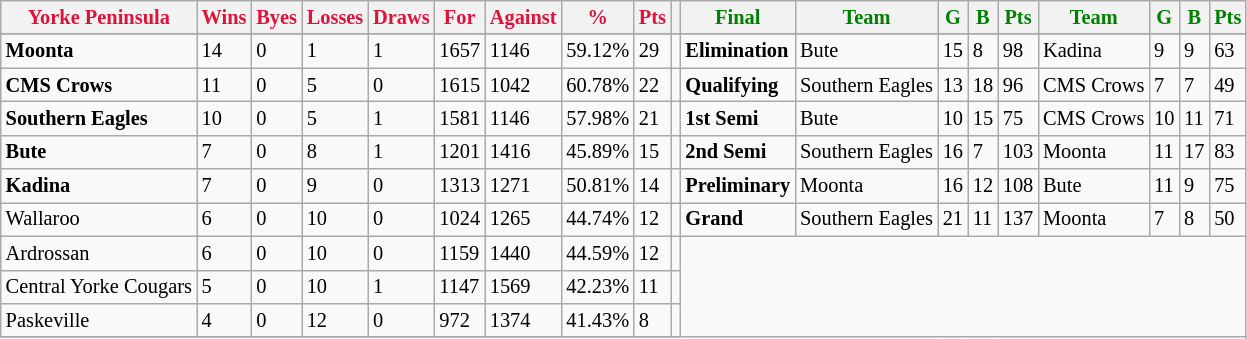<table style="font-size: 85%; text-align: left;" class="wikitable">
<tr>
<th style="color:crimson">Yorke Peninsula</th>
<th style="color:crimson">Wins</th>
<th style="color:crimson">Byes</th>
<th style="color:crimson">Losses</th>
<th style="color:crimson">Draws</th>
<th style="color:crimson">For</th>
<th style="color:crimson">Against</th>
<th style="color:crimson">%</th>
<th style="color:crimson">Pts</th>
<th></th>
<th style="color:green">Final</th>
<th style="color:green">Team</th>
<th style="color:green">G</th>
<th style="color:green">B</th>
<th style="color:green">Pts</th>
<th style="color:green">Team</th>
<th style="color:green">G</th>
<th style="color:green">B</th>
<th style="color:green">Pts</th>
</tr>
<tr>
</tr>
<tr>
</tr>
<tr>
<td><strong>	Moonta	</strong></td>
<td>14</td>
<td>0</td>
<td>1</td>
<td>1</td>
<td>1657</td>
<td>1146</td>
<td>59.12%</td>
<td>29</td>
<td></td>
<td><strong>Elimination</strong></td>
<td>Bute</td>
<td>15</td>
<td>8</td>
<td>98</td>
<td>Kadina</td>
<td>9</td>
<td>9</td>
<td>63</td>
</tr>
<tr>
<td><strong>	CMS Crows	</strong></td>
<td>11</td>
<td>0</td>
<td>5</td>
<td>0</td>
<td>1615</td>
<td>1042</td>
<td>60.78%</td>
<td>22</td>
<td></td>
<td><strong>Qualifying</strong></td>
<td>Southern Eagles</td>
<td>13</td>
<td>18</td>
<td>96</td>
<td>CMS Crows</td>
<td>7</td>
<td>7</td>
<td>49</td>
</tr>
<tr>
<td><strong>	Southern Eagles	</strong></td>
<td>10</td>
<td>0</td>
<td>5</td>
<td>1</td>
<td>1581</td>
<td>1146</td>
<td>57.98%</td>
<td>21</td>
<td></td>
<td><strong>1st Semi</strong></td>
<td>Bute</td>
<td>10</td>
<td>15</td>
<td>75</td>
<td>CMS Crows</td>
<td>10</td>
<td>11</td>
<td>71</td>
</tr>
<tr>
<td><strong>	Bute	</strong></td>
<td>7</td>
<td>0</td>
<td>8</td>
<td>1</td>
<td>1201</td>
<td>1416</td>
<td>45.89%</td>
<td>15</td>
<td></td>
<td><strong>2nd Semi</strong></td>
<td>Southern Eagles</td>
<td>16</td>
<td>7</td>
<td>103</td>
<td>Moonta</td>
<td>11</td>
<td>17</td>
<td>83</td>
</tr>
<tr>
<td><strong>	Kadina	</strong></td>
<td>7</td>
<td>0</td>
<td>9</td>
<td>0</td>
<td>1313</td>
<td>1271</td>
<td>50.81%</td>
<td>14</td>
<td></td>
<td><strong>Preliminary</strong></td>
<td>Moonta</td>
<td>16</td>
<td>12</td>
<td>108</td>
<td>Bute</td>
<td>11</td>
<td>9</td>
<td>75</td>
</tr>
<tr>
<td>Wallaroo</td>
<td>6</td>
<td>0</td>
<td>10</td>
<td>0</td>
<td>1024</td>
<td>1265</td>
<td>44.74%</td>
<td>12</td>
<td></td>
<td><strong>Grand</strong></td>
<td>Southern Eagles</td>
<td>21</td>
<td>11</td>
<td>137</td>
<td>Moonta</td>
<td>7</td>
<td>8</td>
<td>50</td>
</tr>
<tr>
<td>Ardrossan</td>
<td>6</td>
<td>0</td>
<td>10</td>
<td>0</td>
<td>1159</td>
<td>1440</td>
<td>44.59%</td>
<td>12</td>
<td></td>
</tr>
<tr>
<td>Central Yorke Cougars</td>
<td>5</td>
<td>0</td>
<td>10</td>
<td>1</td>
<td>1147</td>
<td>1569</td>
<td>42.23%</td>
<td>11</td>
<td></td>
</tr>
<tr>
<td>Paskeville</td>
<td>4</td>
<td>0</td>
<td>12</td>
<td>0</td>
<td>972</td>
<td>1374</td>
<td>41.43%</td>
<td>8</td>
<td></td>
</tr>
<tr>
</tr>
</table>
